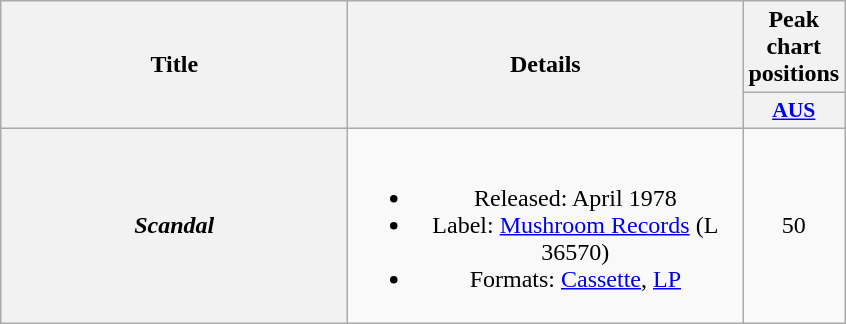<table class="wikitable plainrowheaders" style="text-align:center;" border="1">
<tr>
<th scope="col" rowspan="2" style="width:14em;">Title</th>
<th scope="col" rowspan="2" style="width:16em;">Details</th>
<th scope="col" colspan="1">Peak chart positions</th>
</tr>
<tr>
<th scope="col" style="width:3em;font-size:90%;"><a href='#'>AUS</a><br></th>
</tr>
<tr>
<th scope="row"><em>Scandal</em></th>
<td><br><ul><li>Released: April 1978</li><li>Label: <a href='#'>Mushroom Records</a> (L 36570)</li><li>Formats: <a href='#'>Cassette</a>, <a href='#'>LP</a></li></ul></td>
<td align="center">50</td>
</tr>
</table>
